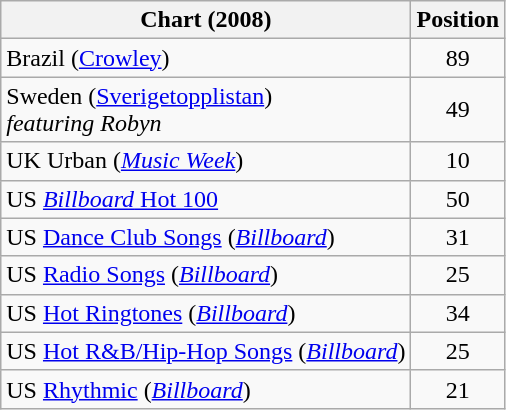<table class="wikitable">
<tr>
<th scope="col">Chart (2008)</th>
<th scope="col">Position</th>
</tr>
<tr>
<td scope="row">Brazil (<a href='#'>Crowley</a>)</td>
<td style="text-align:center;">89</td>
</tr>
<tr>
<td scope="row">Sweden (<a href='#'>Sverigetopplistan</a>)<br><em>featuring Robyn</em></td>
<td style="text-align:center;">49</td>
</tr>
<tr>
<td !scope="row">UK Urban (<em><a href='#'>Music Week</a></em>)</td>
<td align="center">10</td>
</tr>
<tr>
<td scope="row">US <a href='#'><em>Billboard</em> Hot 100</a></td>
<td style="text-align:center;">50</td>
</tr>
<tr>
<td scope="row">US <a href='#'>Dance Club Songs</a> (<em><a href='#'>Billboard</a></em>)</td>
<td style="text-align:center;">31</td>
</tr>
<tr>
<td scope="row">US <a href='#'>Radio Songs</a> (<em><a href='#'>Billboard</a></em>)</td>
<td style="text-align:center;">25</td>
</tr>
<tr>
<td scope="row">US <a href='#'>Hot Ringtones</a> (<em><a href='#'>Billboard</a></em>)</td>
<td style="text-align:center;">34</td>
</tr>
<tr>
<td scope="row">US <a href='#'>Hot R&B/Hip-Hop Songs</a> (<em><a href='#'>Billboard</a></em>)</td>
<td style="text-align:center;">25</td>
</tr>
<tr>
<td scope="row">US <a href='#'>Rhythmic</a> (<em><a href='#'>Billboard</a></em>)</td>
<td style="text-align:center;">21</td>
</tr>
</table>
